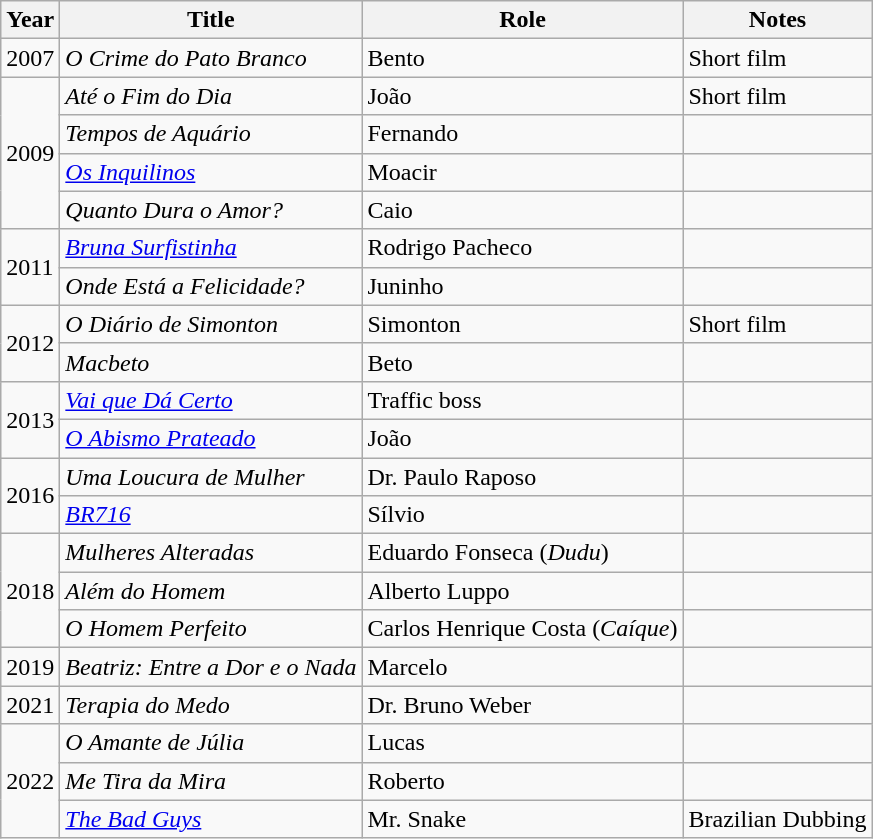<table class="wikitable">
<tr>
<th>Year</th>
<th>Title</th>
<th>Role</th>
<th>Notes</th>
</tr>
<tr>
<td>2007</td>
<td><em>O Crime do Pato Branco</em></td>
<td>Bento</td>
<td>Short film</td>
</tr>
<tr>
<td rowspan="4">2009</td>
<td><em>Até o Fim do Dia</em></td>
<td>João</td>
<td>Short film</td>
</tr>
<tr>
<td><em>Tempos de Aquário</em></td>
<td>Fernando</td>
<td></td>
</tr>
<tr>
<td><em><a href='#'>Os Inquilinos</a></em></td>
<td>Moacir</td>
<td></td>
</tr>
<tr>
<td><em>Quanto Dura o Amor?</em></td>
<td>Caio</td>
<td></td>
</tr>
<tr>
<td rowspan="2">2011</td>
<td><em><a href='#'>Bruna Surfistinha</a></em></td>
<td>Rodrigo Pacheco</td>
<td></td>
</tr>
<tr>
<td><em>Onde Está a Felicidade?</em></td>
<td>Juninho</td>
<td></td>
</tr>
<tr>
<td rowspan="2">2012</td>
<td><em>O Diário de Simonton</em></td>
<td>Simonton</td>
<td>Short film</td>
</tr>
<tr>
<td><em>Macbeto</em></td>
<td>Beto</td>
<td></td>
</tr>
<tr>
<td rowspan="2">2013</td>
<td><em><a href='#'>Vai que Dá Certo</a></em></td>
<td>Traffic boss</td>
<td></td>
</tr>
<tr>
<td><em><a href='#'>O Abismo Prateado</a></em></td>
<td>João</td>
<td></td>
</tr>
<tr>
<td rowspan="2">2016</td>
<td><em>Uma Loucura de Mulher</em></td>
<td>Dr. Paulo Raposo</td>
<td></td>
</tr>
<tr>
<td><em><a href='#'>BR716</a></em></td>
<td>Sílvio</td>
<td></td>
</tr>
<tr>
<td rowspan="3">2018</td>
<td><em>Mulheres Alteradas</em></td>
<td>Eduardo Fonseca (<em>Dudu</em>)</td>
<td></td>
</tr>
<tr>
<td><em>Além do Homem</em></td>
<td>Alberto Luppo</td>
<td></td>
</tr>
<tr>
<td><em>O Homem Perfeito</em></td>
<td>Carlos Henrique Costa (<em>Caíque</em>)</td>
<td></td>
</tr>
<tr>
<td>2019</td>
<td><em>Beatriz: Entre a Dor e o Nada</em></td>
<td>Marcelo</td>
<td></td>
</tr>
<tr>
<td>2021</td>
<td><em>Terapia do Medo</em></td>
<td>Dr. Bruno Weber</td>
<td></td>
</tr>
<tr>
<td rowspan="3">2022</td>
<td><em>O Amante de Júlia</em></td>
<td>Lucas</td>
<td></td>
</tr>
<tr>
<td><em>Me Tira da Mira</em></td>
<td>Roberto</td>
<td></td>
</tr>
<tr>
<td><em><a href='#'>The Bad Guys</a></em></td>
<td>Mr. Snake</td>
<td>Brazilian Dubbing</td>
</tr>
</table>
